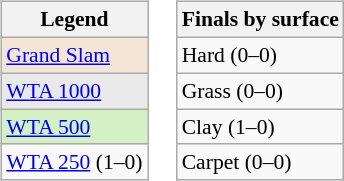<table>
<tr valign=top>
<td><br><table class="wikitable" style=font-size:90%>
<tr>
<th>Legend</th>
</tr>
<tr>
<td bgcolor=f3e6d7><a href='#'>Grand Slam</a></td>
</tr>
<tr>
<td bgcolor=e9e9e9><a href='#'>WTA 1000</a></td>
</tr>
<tr>
<td bgcolor=d4f1c5><a href='#'>WTA 500</a></td>
</tr>
<tr>
<td><a href='#'>WTA 250</a> (1–0)</td>
</tr>
</table>
</td>
<td><br><table class="wikitable" style=font-size:90%>
<tr>
<th>Finals by surface</th>
</tr>
<tr>
<td>Hard (0–0)</td>
</tr>
<tr>
<td>Grass (0–0)</td>
</tr>
<tr>
<td>Clay (1–0)</td>
</tr>
<tr>
<td>Carpet (0–0)</td>
</tr>
</table>
</td>
</tr>
</table>
